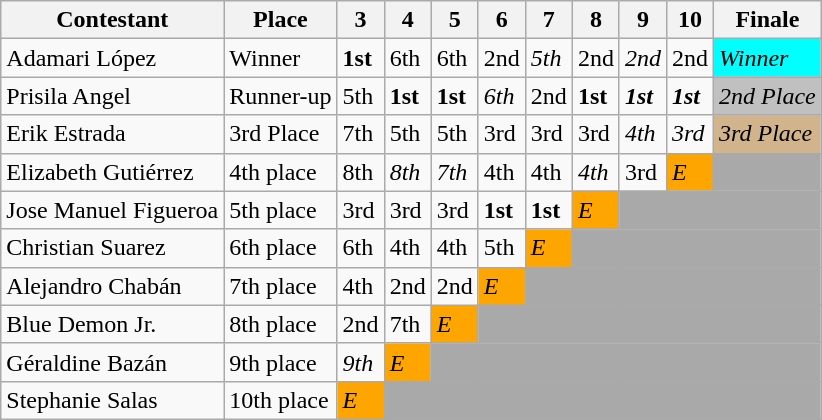<table class="wikitable sortable" style="margin:auto;">
<tr>
<th>Contestant</th>
<th>Place</th>
<th>3</th>
<th>4</th>
<th>5</th>
<th>6</th>
<th>7</th>
<th>8</th>
<th>9</th>
<th>10</th>
<th>Finale</th>
</tr>
<tr>
<td>Adamari López</td>
<td>Winner</td>
<td><span><strong>1st</strong></span></td>
<td>6th</td>
<td>6th</td>
<td>2nd</td>
<td><span><em>5th</em></span></td>
<td>2nd</td>
<td><span><em>2nd</em></span></td>
<td>2nd</td>
<td style="background:cyan;"><div><span><em>Winner</em></span></div></td>
</tr>
<tr>
<td>Prisila Angel</td>
<td>Runner-up</td>
<td>5th</td>
<td><span><strong>1st</strong></span></td>
<td><span><strong>1st</strong></span></td>
<td><span><em>6th</em></span></td>
<td>2nd</td>
<td><span><strong>1st</strong></span></td>
<td><span><strong><em>1st</em></strong></span></td>
<td><span><strong><em>1st</em></strong></span></td>
<td style="background:silver;"><div><span><em>2nd Place</em></span></div></td>
</tr>
<tr>
<td>Erik Estrada</td>
<td>3rd Place</td>
<td>7th</td>
<td>5th</td>
<td>5th</td>
<td>3rd</td>
<td>3rd</td>
<td>3rd</td>
<td><span><em>4th</em></span></td>
<td><span><em>3rd</em></span></td>
<td style="background:tan;"><div><span><em>3rd Place</em></span></div></td>
</tr>
<tr>
<td>Elizabeth Gutiérrez</td>
<td>4th place</td>
<td>8th</td>
<td><span><em>8th</em></span></td>
<td><span><em>7th</em></span></td>
<td>4th</td>
<td>4th</td>
<td><span><em>4th</em></span></td>
<td>3rd</td>
<td style="background:orange;"><div><span><em>E</em></span></div></td>
<td style="background:darkgray;" colspan="7"></td>
</tr>
<tr>
<td>Jose Manuel Figueroa</td>
<td>5th place</td>
<td>3rd</td>
<td>3rd</td>
<td>3rd</td>
<td><span><strong>1st</strong></span></td>
<td><span><strong>1st</strong></span></td>
<td style="background:orange;"><div><span><em>E</em></span></div></td>
<td style="background:darkgray;" colspan="7"></td>
</tr>
<tr>
<td>Christian Suarez</td>
<td>6th place</td>
<td>6th</td>
<td>4th</td>
<td>4th</td>
<td>5th</td>
<td style="background:orange;"><div><span><em>E</em></span></div></td>
<td style="background:darkgray;" colspan="7"></td>
</tr>
<tr>
<td>Alejandro Chabán</td>
<td>7th place</td>
<td>4th</td>
<td>2nd</td>
<td>2nd</td>
<td style="background:orange;"><div><span><em>E</em></span></div></td>
<td style="background:darkgray;" colspan="7"></td>
</tr>
<tr>
<td>Blue Demon Jr.</td>
<td>8th place</td>
<td>2nd</td>
<td>7th</td>
<td style="background:orange;"><div><span><em>E</em></span></div></td>
<td style="background:darkgray;" colspan="7"></td>
</tr>
<tr>
<td>Géraldine Bazán</td>
<td>9th place</td>
<td><span><em>9th</em></span></td>
<td style="background:orange;"><div><span><em>E</em></span></div></td>
<td style="background:darkgray;" colspan="9"></td>
</tr>
<tr>
<td>Stephanie Salas</td>
<td>10th place</td>
<td style="background:orange;"><div><span><em>E</em></span></div></td>
<td style="background:darkgray;" colspan="9"></td>
</tr>
</table>
